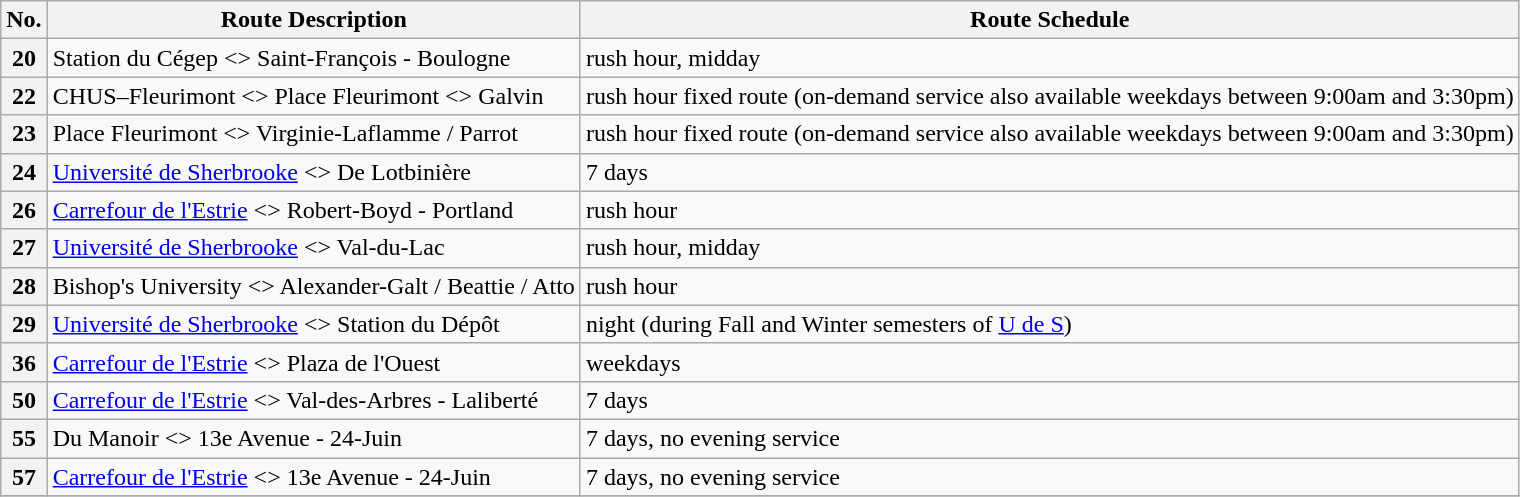<table class="wikitable">
<tr>
<th>No.</th>
<th>Route Description</th>
<th>Route Schedule</th>
</tr>
<tr>
<th>20</th>
<td>Station du Cégep <> Saint-François - Boulogne</td>
<td>rush hour, midday</td>
</tr>
<tr>
<th>22</th>
<td>CHUS–Fleurimont <> Place Fleurimont <> Galvin</td>
<td>rush hour fixed route (on-demand service also available weekdays between 9:00am and 3:30pm)</td>
</tr>
<tr>
<th>23</th>
<td>Place Fleurimont <> Virginie-Laflamme / Parrot</td>
<td>rush hour fixed route (on-demand service also available weekdays between 9:00am and 3:30pm)</td>
</tr>
<tr>
<th>24</th>
<td><a href='#'>Université de Sherbrooke</a> <> De Lotbinière</td>
<td>7 days</td>
</tr>
<tr>
<th>26</th>
<td><a href='#'>Carrefour de l'Estrie</a> <> Robert-Boyd - Portland</td>
<td>rush hour</td>
</tr>
<tr>
<th>27</th>
<td><a href='#'>Université de Sherbrooke</a> <> Val-du-Lac</td>
<td>rush hour, midday</td>
</tr>
<tr>
<th>28</th>
<td>Bishop's University <> Alexander-Galt / Beattie / Atto</td>
<td>rush hour</td>
</tr>
<tr>
<th>29</th>
<td><a href='#'>Université de Sherbrooke</a> <> Station du Dépôt</td>
<td>night (during Fall and Winter semesters of <a href='#'>U de S</a>)</td>
</tr>
<tr>
<th>36</th>
<td><a href='#'>Carrefour de l'Estrie</a> <> Plaza de l'Ouest</td>
<td>weekdays</td>
</tr>
<tr>
<th>50</th>
<td><a href='#'>Carrefour de l'Estrie</a> <> Val-des-Arbres - Laliberté</td>
<td>7 days</td>
</tr>
<tr>
<th>55</th>
<td>Du Manoir <> 13e Avenue - 24-Juin</td>
<td>7 days, no evening service</td>
</tr>
<tr>
<th>57</th>
<td><a href='#'>Carrefour de l'Estrie</a> <> 13e Avenue - 24-Juin</td>
<td>7 days, no evening service</td>
</tr>
<tr>
</tr>
</table>
